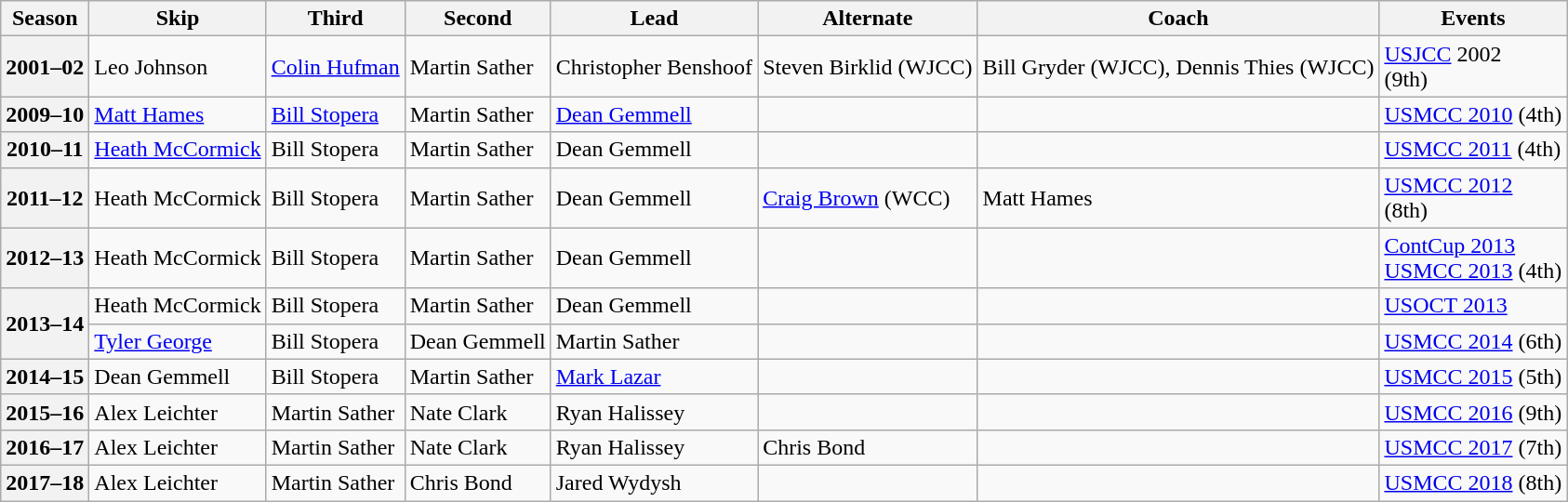<table class="wikitable">
<tr>
<th scope="col">Season</th>
<th scope="col">Skip</th>
<th scope="col">Third</th>
<th scope="col">Second</th>
<th scope="col">Lead</th>
<th scope="col">Alternate</th>
<th scope="col">Coach</th>
<th scope="col">Events</th>
</tr>
<tr>
<th scope="row">2001–02</th>
<td>Leo Johnson</td>
<td><a href='#'>Colin Hufman</a></td>
<td>Martin Sather</td>
<td>Christopher Benshoof</td>
<td>Steven Birklid (WJCC)</td>
<td>Bill Gryder (WJCC), Dennis Thies (WJCC)</td>
<td><a href='#'>USJCC</a> 2002 <br> (9th)</td>
</tr>
<tr>
<th scope="row">2009–10</th>
<td><a href='#'>Matt Hames</a></td>
<td><a href='#'>Bill Stopera</a></td>
<td>Martin Sather</td>
<td><a href='#'>Dean Gemmell</a></td>
<td></td>
<td></td>
<td><a href='#'>USMCC 2010</a> (4th)</td>
</tr>
<tr>
<th scope="row">2010–11</th>
<td><a href='#'>Heath McCormick</a></td>
<td>Bill Stopera</td>
<td>Martin Sather</td>
<td>Dean Gemmell</td>
<td></td>
<td></td>
<td><a href='#'>USMCC 2011</a> (4th)</td>
</tr>
<tr>
<th scope="row">2011–12</th>
<td>Heath McCormick</td>
<td>Bill Stopera</td>
<td>Martin Sather</td>
<td>Dean Gemmell</td>
<td><a href='#'>Craig Brown</a> (WCC)</td>
<td>Matt Hames</td>
<td><a href='#'>USMCC 2012</a> <br> (8th)</td>
</tr>
<tr>
<th scope="row">2012–13</th>
<td>Heath McCormick</td>
<td>Bill Stopera</td>
<td>Martin Sather</td>
<td>Dean Gemmell</td>
<td></td>
<td></td>
<td><a href='#'>ContCup 2013</a> <br><a href='#'>USMCC 2013</a> (4th)</td>
</tr>
<tr>
<th scope="row" rowspan=2>2013–14</th>
<td>Heath McCormick</td>
<td>Bill Stopera</td>
<td>Martin Sather</td>
<td>Dean Gemmell</td>
<td></td>
<td></td>
<td><a href='#'>USOCT 2013</a> </td>
</tr>
<tr>
<td><a href='#'>Tyler George</a></td>
<td>Bill Stopera</td>
<td>Dean Gemmell</td>
<td>Martin Sather</td>
<td></td>
<td></td>
<td><a href='#'>USMCC 2014</a> (6th)</td>
</tr>
<tr>
<th scope="row">2014–15</th>
<td>Dean Gemmell</td>
<td>Bill Stopera</td>
<td>Martin Sather</td>
<td><a href='#'>Mark Lazar</a></td>
<td></td>
<td></td>
<td><a href='#'>USMCC 2015</a> (5th)</td>
</tr>
<tr>
<th scope="row">2015–16</th>
<td>Alex Leichter</td>
<td>Martin Sather</td>
<td>Nate Clark</td>
<td>Ryan Halissey</td>
<td></td>
<td></td>
<td><a href='#'>USMCC 2016</a> (9th)</td>
</tr>
<tr>
<th scope="row">2016–17</th>
<td>Alex Leichter</td>
<td>Martin Sather</td>
<td>Nate Clark</td>
<td>Ryan Halissey</td>
<td>Chris Bond</td>
<td></td>
<td><a href='#'>USMCC 2017</a> (7th)</td>
</tr>
<tr>
<th scope="row">2017–18</th>
<td>Alex Leichter</td>
<td>Martin Sather</td>
<td>Chris Bond</td>
<td>Jared Wydysh</td>
<td></td>
<td></td>
<td><a href='#'>USMCC 2018</a> (8th)</td>
</tr>
</table>
